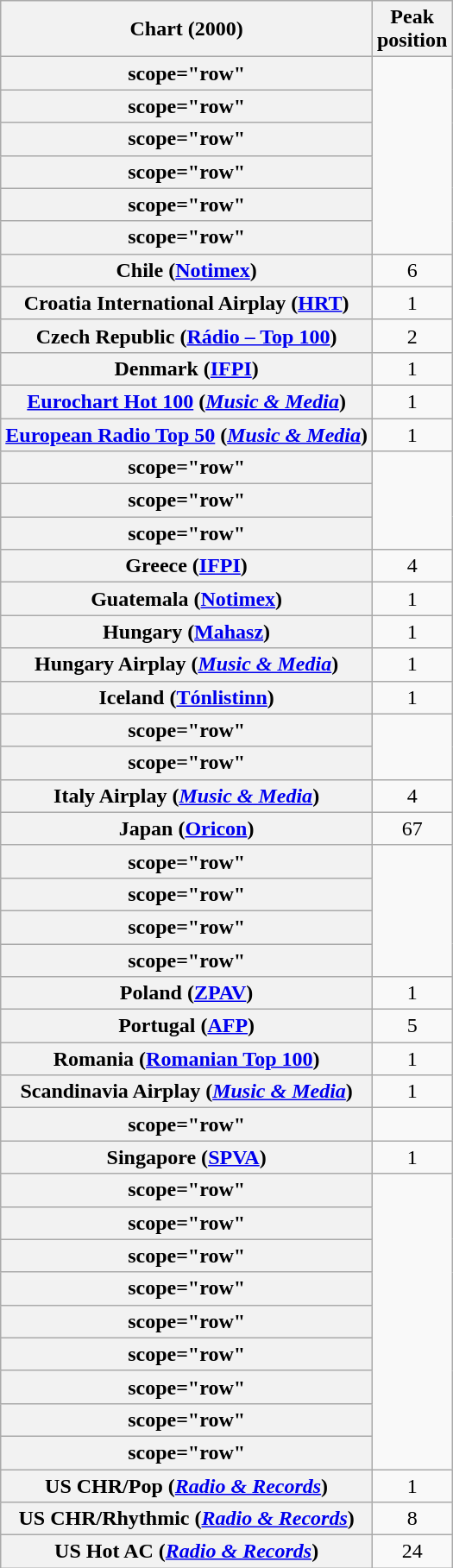<table class="wikitable sortable plainrowheaders" style="text-align:center">
<tr>
<th scope="col">Chart (2000)</th>
<th scope="col">Peak<br>position</th>
</tr>
<tr>
<th>scope="row"</th>
</tr>
<tr>
<th>scope="row"</th>
</tr>
<tr>
<th>scope="row"</th>
</tr>
<tr>
<th>scope="row"</th>
</tr>
<tr>
<th>scope="row"</th>
</tr>
<tr>
<th>scope="row"</th>
</tr>
<tr>
<th scope="row">Chile (<a href='#'>Notimex</a>)</th>
<td>6</td>
</tr>
<tr>
<th scope="row">Croatia International Airplay (<a href='#'>HRT</a>)</th>
<td>1</td>
</tr>
<tr>
<th scope="row">Czech Republic (<a href='#'>Rádio – Top 100</a>)</th>
<td>2</td>
</tr>
<tr>
<th scope="row">Denmark (<a href='#'>IFPI</a>)</th>
<td>1</td>
</tr>
<tr>
<th scope="row"><a href='#'>Eurochart Hot 100</a> (<em><a href='#'>Music & Media</a></em>)</th>
<td>1</td>
</tr>
<tr>
<th scope="row"><a href='#'>European Radio Top 50</a> (<em><a href='#'>Music & Media</a></em>)</th>
<td>1</td>
</tr>
<tr>
<th>scope="row"</th>
</tr>
<tr>
<th>scope="row"</th>
</tr>
<tr>
<th>scope="row"</th>
</tr>
<tr>
<th scope="row">Greece (<a href='#'>IFPI</a>)</th>
<td>4</td>
</tr>
<tr>
<th scope="row">Guatemala (<a href='#'>Notimex</a>)</th>
<td align="center">1</td>
</tr>
<tr>
<th scope="row">Hungary (<a href='#'>Mahasz</a>)</th>
<td>1</td>
</tr>
<tr>
<th scope="row">Hungary Airplay (<em><a href='#'>Music & Media</a></em>)</th>
<td>1</td>
</tr>
<tr>
<th scope="row">Iceland (<a href='#'>Tónlistinn</a>)</th>
<td>1</td>
</tr>
<tr>
<th>scope="row"</th>
</tr>
<tr>
<th>scope="row"</th>
</tr>
<tr>
<th scope= "row">Italy Airplay (<em><a href='#'>Music & Media</a></em>)</th>
<td>4</td>
</tr>
<tr>
<th scope="row">Japan (<a href='#'>Oricon</a>)</th>
<td>67</td>
</tr>
<tr>
<th>scope="row"</th>
</tr>
<tr>
<th>scope="row"</th>
</tr>
<tr>
<th>scope="row"</th>
</tr>
<tr>
<th>scope="row"</th>
</tr>
<tr>
<th scope="row">Poland (<a href='#'>ZPAV</a>)</th>
<td>1</td>
</tr>
<tr>
<th scope="row">Portugal (<a href='#'>AFP</a>)</th>
<td>5</td>
</tr>
<tr>
<th scope="row">Romania (<a href='#'>Romanian Top 100</a>)</th>
<td>1</td>
</tr>
<tr>
<th scope="row">Scandinavia Airplay (<em><a href='#'>Music & Media</a></em>)</th>
<td>1</td>
</tr>
<tr>
<th>scope="row"</th>
</tr>
<tr>
<th scope="row">Singapore (<a href='#'>SPVA</a>)</th>
<td>1</td>
</tr>
<tr>
<th>scope="row"</th>
</tr>
<tr>
<th>scope="row"</th>
</tr>
<tr>
<th>scope="row"</th>
</tr>
<tr>
<th>scope="row"</th>
</tr>
<tr>
<th>scope="row"</th>
</tr>
<tr>
<th>scope="row"</th>
</tr>
<tr>
<th>scope="row"</th>
</tr>
<tr>
<th>scope="row"</th>
</tr>
<tr>
<th>scope="row"</th>
</tr>
<tr>
<th scope="row">US CHR/Pop (<em><a href='#'>Radio & Records</a></em>)</th>
<td>1</td>
</tr>
<tr>
<th scope="row">US CHR/Rhythmic (<em><a href='#'>Radio & Records</a></em>)</th>
<td>8</td>
</tr>
<tr>
<th scope="row">US Hot AC (<em><a href='#'>Radio & Records</a></em>)</th>
<td>24</td>
</tr>
</table>
